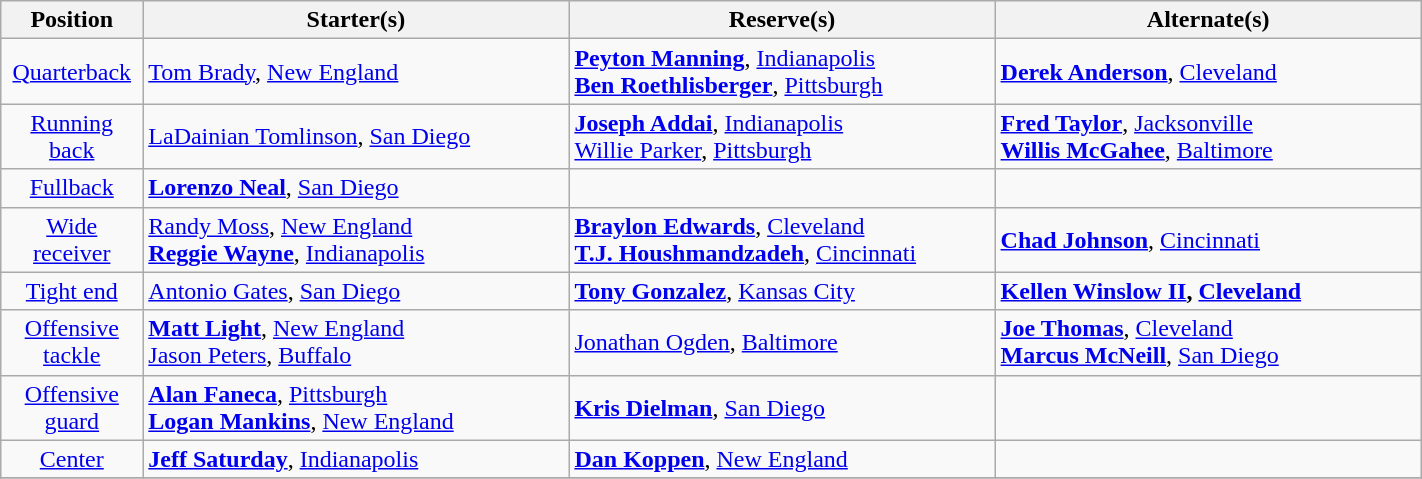<table class="wikitable" style="width:75%;">
<tr>
<th style="width:10%;">Position</th>
<th style="width:30%;">Starter(s)</th>
<th style="width:30%;">Reserve(s)</th>
<th style="width:30%;">Alternate(s)</th>
</tr>
<tr>
<td align=center><a href='#'>Quarterback</a></td>
<td> <a href='#'>Tom Brady</a>, <a href='#'>New England</a></td>
<td> <strong><a href='#'>Peyton Manning</a></strong>, <a href='#'>Indianapolis</a><br> <strong><a href='#'>Ben Roethlisberger</a></strong>, <a href='#'>Pittsburgh</a></td>
<td> <strong><a href='#'>Derek Anderson</a></strong>, <a href='#'>Cleveland</a></td>
</tr>
<tr>
<td align=center><a href='#'>Running back</a></td>
<td> <a href='#'>LaDainian Tomlinson</a>, <a href='#'>San Diego</a></td>
<td> <strong><a href='#'>Joseph Addai</a></strong>, <a href='#'>Indianapolis</a><br> <a href='#'>Willie Parker</a>, <a href='#'>Pittsburgh</a></td>
<td> <strong><a href='#'>Fred Taylor</a></strong>, <a href='#'>Jacksonville</a><br> <strong><a href='#'>Willis McGahee</a></strong>, <a href='#'>Baltimore</a></td>
</tr>
<tr>
<td align=center><a href='#'>Fullback</a></td>
<td> <strong><a href='#'>Lorenzo Neal</a></strong>, <a href='#'>San Diego</a></td>
<td></td>
<td></td>
</tr>
<tr>
<td align=center><a href='#'>Wide receiver</a></td>
<td> <a href='#'>Randy Moss</a>, <a href='#'>New England</a><br> <strong><a href='#'>Reggie Wayne</a></strong>, <a href='#'>Indianapolis</a></td>
<td> <strong><a href='#'>Braylon Edwards</a></strong>, <a href='#'>Cleveland</a><br> <strong><a href='#'>T.J. Houshmandzadeh</a></strong>, <a href='#'>Cincinnati</a></td>
<td> <strong><a href='#'>Chad Johnson</a></strong>, <a href='#'>Cincinnati</a></td>
</tr>
<tr>
<td align=center><a href='#'>Tight end</a></td>
<td> <a href='#'>Antonio Gates</a>, <a href='#'>San Diego</a></td>
<td> <strong><a href='#'>Tony Gonzalez</a></strong>, <a href='#'>Kansas City</a></td>
<td> <strong><a href='#'>Kellen Winslow II</a>, <a href='#'>Cleveland</a></strong></td>
</tr>
<tr>
<td align=center><a href='#'>Offensive tackle</a></td>
<td> <strong><a href='#'>Matt Light</a></strong>, <a href='#'>New England</a><br> <a href='#'>Jason Peters</a>, <a href='#'>Buffalo</a> <br></td>
<td> <a href='#'>Jonathan Ogden</a>, <a href='#'>Baltimore</a> </td>
<td> <strong><a href='#'>Joe Thomas</a></strong>, <a href='#'>Cleveland</a> <br> <strong><a href='#'>Marcus McNeill</a></strong>, <a href='#'>San Diego</a> </td>
</tr>
<tr>
<td align=center><a href='#'>Offensive guard</a></td>
<td> <strong><a href='#'>Alan Faneca</a></strong>, <a href='#'>Pittsburgh</a><br> <strong><a href='#'>Logan Mankins</a></strong>, <a href='#'>New England</a></td>
<td> <strong><a href='#'>Kris Dielman</a></strong>, <a href='#'>San Diego</a></td>
<td></td>
</tr>
<tr>
<td align=center><a href='#'>Center</a></td>
<td> <strong><a href='#'>Jeff Saturday</a></strong>, <a href='#'>Indianapolis</a></td>
<td> <strong><a href='#'>Dan Koppen</a></strong>, <a href='#'>New England</a></td>
<td></td>
</tr>
<tr>
</tr>
</table>
